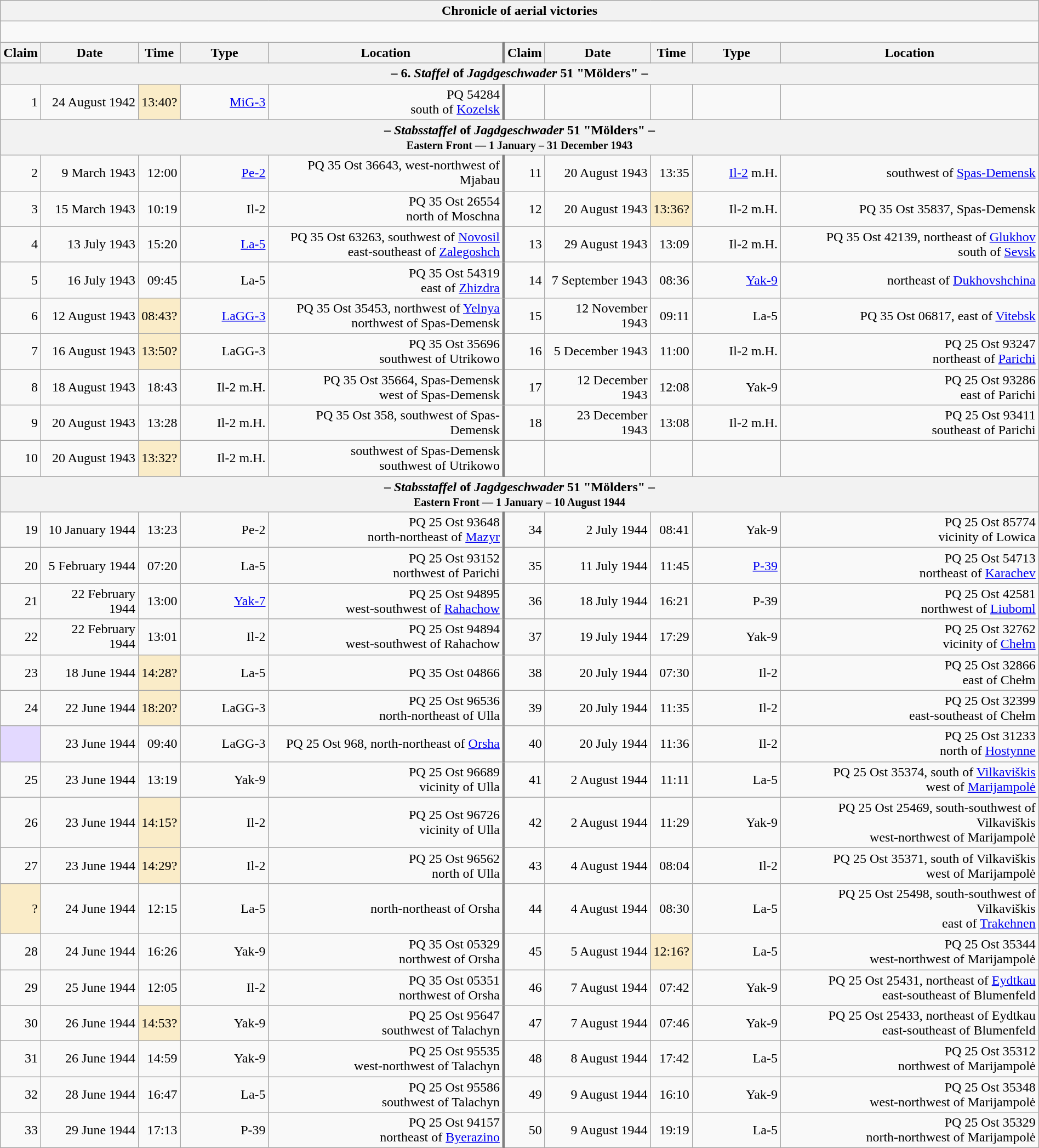<table class="wikitable plainrowheaders collapsible" style="margin-left: auto; margin-right: auto; border: none; text-align:right; width: 100%;">
<tr>
<th colspan="10">Chronicle of aerial victories</th>
</tr>
<tr>
<td colspan="10" style="text-align: left;"><br>
</td>
</tr>
<tr>
<th scope="col">Claim</th>
<th scope="col">Date</th>
<th scope="col">Time</th>
<th scope="col" width="100px">Type</th>
<th scope="col">Location</th>
<th scope="col" style="border-left: 3px solid grey;">Claim</th>
<th scope="col">Date</th>
<th scope="col">Time</th>
<th scope="col" width="100px">Type</th>
<th scope="col">Location</th>
</tr>
<tr>
<th colspan="10">– 6. <em>Staffel</em> of <em>Jagdgeschwader</em> 51 "Mölders" –</th>
</tr>
<tr>
<td>1</td>
<td>24 August 1942</td>
<td style="background:#faecc8">13:40?</td>
<td><a href='#'>MiG-3</a></td>
<td>PQ 54284<br> south of <a href='#'>Kozelsk</a></td>
<td style="border-left: 3px solid grey;"></td>
<td></td>
<td></td>
<td></td>
<td></td>
</tr>
<tr>
<th colspan="10">– <em>Stabsstaffel</em> of <em>Jagdgeschwader</em> 51 "Mölders" –<br><small>Eastern Front — 1 January – 31 December 1943</small></th>
</tr>
<tr>
<td>2</td>
<td>9 March 1943</td>
<td>12:00</td>
<td><a href='#'>Pe-2</a></td>
<td>PQ 35 Ost 36643,  west-northwest of Mjabau</td>
<td style="border-left: 3px solid grey;">11</td>
<td>20 August 1943</td>
<td>13:35</td>
<td><a href='#'>Il-2</a> m.H.</td>
<td>southwest of <a href='#'>Spas-Demensk</a></td>
</tr>
<tr>
<td>3</td>
<td>15 March 1943</td>
<td>10:19</td>
<td>Il-2</td>
<td>PQ 35 Ost 26554<br> north of Moschna</td>
<td style="border-left: 3px solid grey;">12</td>
<td>20 August 1943</td>
<td style="background:#faecc8">13:36?</td>
<td>Il-2 m.H.</td>
<td>PQ 35 Ost 35837, Spas-Demensk</td>
</tr>
<tr>
<td>4</td>
<td>13 July 1943</td>
<td>15:20</td>
<td><a href='#'>La-5</a></td>
<td>PQ 35 Ost 63263,  southwest of <a href='#'>Novosil</a><br> east-southeast of <a href='#'>Zalegoshch</a></td>
<td style="border-left: 3px solid grey;">13</td>
<td>29 August 1943</td>
<td>13:09</td>
<td>Il-2 m.H.</td>
<td>PQ 35 Ost 42139,  northeast of <a href='#'>Glukhov</a><br> south of <a href='#'>Sevsk</a></td>
</tr>
<tr>
<td>5</td>
<td>16 July 1943</td>
<td>09:45</td>
<td>La-5</td>
<td>PQ 35 Ost 54319<br> east of <a href='#'>Zhizdra</a></td>
<td style="border-left: 3px solid grey;">14</td>
<td>7 September 1943</td>
<td>08:36</td>
<td><a href='#'>Yak-9</a></td>
<td>northeast of <a href='#'>Dukhovshchina</a></td>
</tr>
<tr>
<td>6</td>
<td>12 August 1943</td>
<td style="background:#faecc8">08:43?</td>
<td><a href='#'>LaGG-3</a></td>
<td>PQ 35 Ost 35453,  northwest of <a href='#'>Yelnya</a><br> northwest of Spas-Demensk</td>
<td style="border-left: 3px solid grey;">15</td>
<td>12 November 1943</td>
<td>09:11</td>
<td>La-5</td>
<td>PQ 35 Ost 06817,  east of <a href='#'>Vitebsk</a></td>
</tr>
<tr>
<td>7</td>
<td>16 August 1943</td>
<td style="background:#faecc8">13:50?</td>
<td>LaGG-3</td>
<td>PQ 35 Ost 35696<br> southwest of Utrikowo</td>
<td style="border-left: 3px solid grey;">16</td>
<td>5 December 1943</td>
<td>11:00</td>
<td>Il-2 m.H.</td>
<td>PQ 25 Ost 93247<br> northeast of <a href='#'>Parichi</a></td>
</tr>
<tr>
<td>8</td>
<td>18 August 1943</td>
<td>18:43</td>
<td>Il-2 m.H.</td>
<td>PQ 35 Ost 35664, Spas-Demensk<br> west of Spas-Demensk</td>
<td style="border-left: 3px solid grey;">17</td>
<td>12 December 1943</td>
<td>12:08</td>
<td>Yak-9</td>
<td>PQ 25 Ost 93286<br> east of Parichi</td>
</tr>
<tr>
<td>9</td>
<td>20 August 1943</td>
<td>13:28</td>
<td>Il-2 m.H.</td>
<td>PQ 35 Ost 358, southwest of Spas-Demensk</td>
<td style="border-left: 3px solid grey;">18</td>
<td>23 December 1943</td>
<td>13:08</td>
<td>Il-2 m.H.</td>
<td>PQ 25 Ost 93411<br> southeast of Parichi</td>
</tr>
<tr>
<td>10</td>
<td>20 August 1943</td>
<td style="background:#faecc8">13:32?</td>
<td>Il-2 m.H.</td>
<td>southwest of Spas-Demensk<br> southwest of Utrikowo</td>
<td style="border-left: 3px solid grey;"></td>
<td></td>
<td></td>
<td></td>
<td></td>
</tr>
<tr>
<th colspan="10">– <em>Stabsstaffel</em> of <em>Jagdgeschwader</em> 51 "Mölders" –<br><small>Eastern Front — 1 January – 10 August 1944</small></th>
</tr>
<tr>
<td>19</td>
<td>10 January 1944</td>
<td>13:23</td>
<td>Pe-2</td>
<td>PQ 25 Ost 93648<br> north-northeast of <a href='#'>Mazyr</a></td>
<td style="border-left: 3px solid grey;">34</td>
<td>2 July 1944</td>
<td>08:41</td>
<td>Yak-9</td>
<td>PQ 25 Ost 85774<br>vicinity of Lowica</td>
</tr>
<tr>
<td>20</td>
<td>5 February 1944</td>
<td>07:20</td>
<td>La-5</td>
<td>PQ 25 Ost 93152<br> northwest of Parichi</td>
<td style="border-left: 3px solid grey;">35</td>
<td>11 July 1944</td>
<td>11:45</td>
<td><a href='#'>P-39</a></td>
<td>PQ 25 Ost 54713<br> northeast of <a href='#'>Karachev</a></td>
</tr>
<tr>
<td>21</td>
<td>22 February 1944</td>
<td>13:00</td>
<td><a href='#'>Yak-7</a></td>
<td>PQ 25 Ost 94895<br> west-southwest of <a href='#'>Rahachow</a></td>
<td style="border-left: 3px solid grey;">36</td>
<td>18 July 1944</td>
<td>16:21</td>
<td>P-39</td>
<td>PQ 25 Ost 42581<br> northwest of <a href='#'>Liuboml</a></td>
</tr>
<tr>
<td>22</td>
<td>22 February 1944</td>
<td>13:01</td>
<td>Il-2</td>
<td>PQ 25 Ost 94894<br> west-southwest of Rahachow</td>
<td style="border-left: 3px solid grey;">37</td>
<td>19 July 1944</td>
<td>17:29</td>
<td>Yak-9</td>
<td>PQ 25 Ost 32762<br>vicinity of <a href='#'>Chełm</a></td>
</tr>
<tr>
<td>23</td>
<td>18 June 1944</td>
<td style="background:#faecc8">14:28?</td>
<td>La-5</td>
<td>PQ 35 Ost 04866</td>
<td style="border-left: 3px solid grey;">38</td>
<td>20 July 1944</td>
<td>07:30</td>
<td>Il-2</td>
<td>PQ 25 Ost 32866<br> east of Chełm</td>
</tr>
<tr>
<td>24</td>
<td>22 June 1944</td>
<td style="background:#faecc8">18:20?</td>
<td>LaGG-3</td>
<td>PQ 25 Ost 96536<br> north-northeast of Ulla</td>
<td style="border-left: 3px solid grey;">39</td>
<td>20 July 1944</td>
<td>11:35</td>
<td>Il-2</td>
<td>PQ 25 Ost 32399<br> east-southeast of Chełm</td>
</tr>
<tr>
<td style="background:#e3d9ff;"></td>
<td>23 June 1944</td>
<td>09:40</td>
<td>LaGG-3</td>
<td>PQ 25 Ost 968, north-northeast of <a href='#'>Orsha</a></td>
<td style="border-left: 3px solid grey;">40</td>
<td>20 July 1944</td>
<td>11:36</td>
<td>Il-2</td>
<td>PQ 25 Ost 31233<br> north of <a href='#'>Hostynne</a></td>
</tr>
<tr>
<td>25</td>
<td>23 June 1944</td>
<td>13:19</td>
<td>Yak-9</td>
<td>PQ 25 Ost 96689<br>vicinity of Ulla</td>
<td style="border-left: 3px solid grey;">41</td>
<td>2 August 1944</td>
<td>11:11</td>
<td>La-5</td>
<td>PQ 25 Ost 35374,  south of <a href='#'>Vilkaviškis</a><br> west of <a href='#'>Marijampolė</a></td>
</tr>
<tr>
<td>26</td>
<td>23 June 1944</td>
<td style="background:#faecc8">14:15?</td>
<td>Il-2</td>
<td>PQ 25 Ost 96726<br>vicinity of Ulla</td>
<td style="border-left: 3px solid grey;">42</td>
<td>2 August 1944</td>
<td>11:29</td>
<td>Yak-9</td>
<td>PQ 25 Ost 25469,  south-southwest of Vilkaviškis<br> west-northwest of Marijampolė</td>
</tr>
<tr>
<td>27</td>
<td>23 June 1944</td>
<td style="background:#faecc8">14:29?</td>
<td>Il-2</td>
<td>PQ 25 Ost 96562<br> north of Ulla</td>
<td style="border-left: 3px solid grey;">43</td>
<td>4 August 1944</td>
<td>08:04</td>
<td>Il-2</td>
<td>PQ 25 Ost 35371,  south of Vilkaviškis<br> west of Marijampolė</td>
</tr>
<tr>
<td style="background:#faecc8">?</td>
<td>24 June 1944</td>
<td>12:15</td>
<td>La-5</td>
<td> north-northeast of Orsha</td>
<td style="border-left: 3px solid grey;">44</td>
<td>4 August 1944</td>
<td>08:30</td>
<td>La-5</td>
<td>PQ 25 Ost 25498,  south-southwest of Vilkaviškis<br> east of <a href='#'>Trakehnen</a></td>
</tr>
<tr>
<td>28</td>
<td>24 June 1944</td>
<td>16:26</td>
<td>Yak-9</td>
<td>PQ 35 Ost 05329<br> northwest of Orsha</td>
<td style="border-left: 3px solid grey;">45</td>
<td>5 August 1944</td>
<td style="background:#faecc8">12:16?</td>
<td>La-5</td>
<td>PQ 25 Ost 35344<br> west-northwest of Marijampolė</td>
</tr>
<tr>
<td>29</td>
<td>25 June 1944</td>
<td>12:05</td>
<td>Il-2</td>
<td>PQ 35 Ost 05351<br> northwest of Orsha</td>
<td style="border-left: 3px solid grey;">46</td>
<td>7 August 1944</td>
<td>07:42</td>
<td>Yak-9</td>
<td>PQ 25 Ost 25431,  northeast of <a href='#'>Eydtkau</a><br> east-southeast of Blumenfeld</td>
</tr>
<tr>
<td>30</td>
<td>26 June 1944</td>
<td style="background:#faecc8">14:53?</td>
<td>Yak-9</td>
<td>PQ 25 Ost 95647<br> southwest of Talachyn</td>
<td style="border-left: 3px solid grey;">47</td>
<td>7 August 1944</td>
<td>07:46</td>
<td>Yak-9</td>
<td>PQ 25 Ost 25433,  northeast of Eydtkau<br> east-southeast of Blumenfeld</td>
</tr>
<tr>
<td>31</td>
<td>26 June 1944</td>
<td>14:59</td>
<td>Yak-9</td>
<td>PQ 25 Ost 95535<br> west-northwest of Talachyn</td>
<td style="border-left: 3px solid grey;">48</td>
<td>8 August 1944</td>
<td>17:42</td>
<td>La-5</td>
<td>PQ 25 Ost 35312<br> northwest of Marijampolė</td>
</tr>
<tr>
<td>32</td>
<td>28 June 1944</td>
<td>16:47</td>
<td>La-5</td>
<td>PQ 25 Ost 95586<br> southwest of Talachyn</td>
<td style="border-left: 3px solid grey;">49</td>
<td>9 August 1944</td>
<td>16:10</td>
<td>Yak-9</td>
<td>PQ 25 Ost 35348<br> west-northwest of Marijampolė</td>
</tr>
<tr>
<td>33</td>
<td>29 June 1944</td>
<td>17:13</td>
<td>P-39</td>
<td>PQ 25 Ost 94157<br> northeast of <a href='#'>Byerazino</a></td>
<td style="border-left: 3px solid grey;">50</td>
<td>9 August 1944</td>
<td>19:19</td>
<td>La-5</td>
<td>PQ 25 Ost 35329<br> north-northwest of Marijampolė</td>
</tr>
</table>
